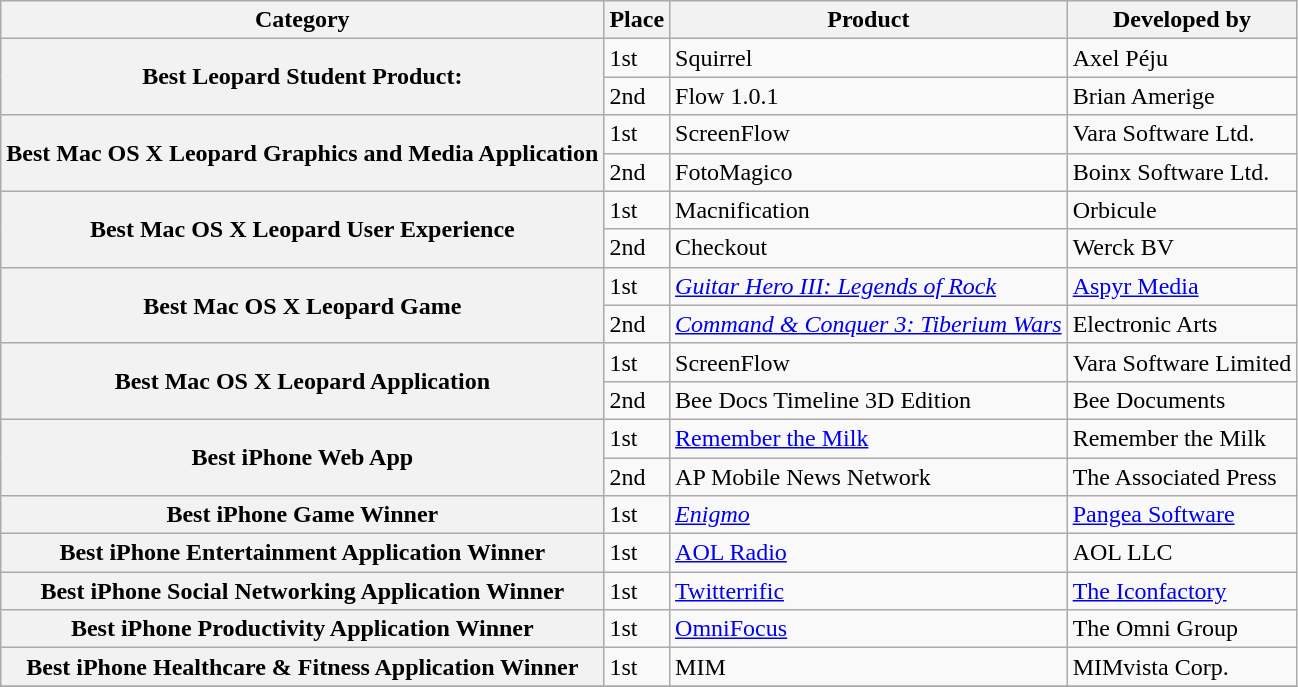<table class="wikitable">
<tr>
<th>Category</th>
<th>Place</th>
<th>Product</th>
<th>Developed by</th>
</tr>
<tr>
<th rowspan="2">Best Leopard Student Product:</th>
<td>1st</td>
<td>Squirrel</td>
<td>Axel Péju</td>
</tr>
<tr>
<td>2nd</td>
<td>Flow 1.0.1</td>
<td>Brian Amerige</td>
</tr>
<tr>
<th rowspan="2">Best Mac OS X Leopard Graphics and Media Application</th>
<td>1st</td>
<td>ScreenFlow</td>
<td>Vara Software Ltd.</td>
</tr>
<tr>
<td>2nd</td>
<td>FotoMagico</td>
<td>Boinx Software Ltd.</td>
</tr>
<tr>
<th rowspan="2">Best Mac OS X Leopard User Experience</th>
<td>1st</td>
<td>Macnification</td>
<td>Orbicule</td>
</tr>
<tr>
<td>2nd</td>
<td>Checkout</td>
<td>Werck BV</td>
</tr>
<tr>
<th rowspan="2">Best Mac OS X Leopard Game</th>
<td>1st</td>
<td><em><a href='#'>Guitar Hero III: Legends of Rock</a></em></td>
<td><a href='#'>Aspyr Media</a></td>
</tr>
<tr>
<td>2nd</td>
<td><em><a href='#'>Command & Conquer 3: Tiberium Wars</a></em></td>
<td>Electronic Arts</td>
</tr>
<tr>
<th rowspan="2">Best Mac OS X Leopard Application</th>
<td>1st</td>
<td>ScreenFlow</td>
<td>Vara Software Limited</td>
</tr>
<tr>
<td>2nd</td>
<td>Bee Docs Timeline 3D Edition</td>
<td>Bee Documents</td>
</tr>
<tr>
<th rowspan="2">Best iPhone Web App</th>
<td>1st</td>
<td><a href='#'>Remember the Milk</a></td>
<td>Remember the Milk</td>
</tr>
<tr>
<td>2nd</td>
<td>AP Mobile News Network</td>
<td>The Associated Press</td>
</tr>
<tr>
<th rowspan="1">Best iPhone Game Winner</th>
<td>1st</td>
<td><em><a href='#'>Enigmo</a></em></td>
<td><a href='#'>Pangea Software</a></td>
</tr>
<tr>
<th rowspan="1">Best iPhone Entertainment Application Winner</th>
<td>1st</td>
<td><a href='#'>AOL Radio</a></td>
<td>AOL LLC</td>
</tr>
<tr>
<th rowspan="1">Best iPhone Social Networking Application Winner</th>
<td>1st</td>
<td><a href='#'>Twitterrific</a></td>
<td><a href='#'>The Iconfactory</a></td>
</tr>
<tr>
<th rowspan="1">Best iPhone Productivity Application Winner</th>
<td>1st</td>
<td><a href='#'>OmniFocus</a></td>
<td>The Omni Group</td>
</tr>
<tr>
<th rowspan="1">Best iPhone Healthcare & Fitness Application Winner</th>
<td>1st</td>
<td>MIM</td>
<td>MIMvista Corp.</td>
</tr>
<tr>
</tr>
</table>
